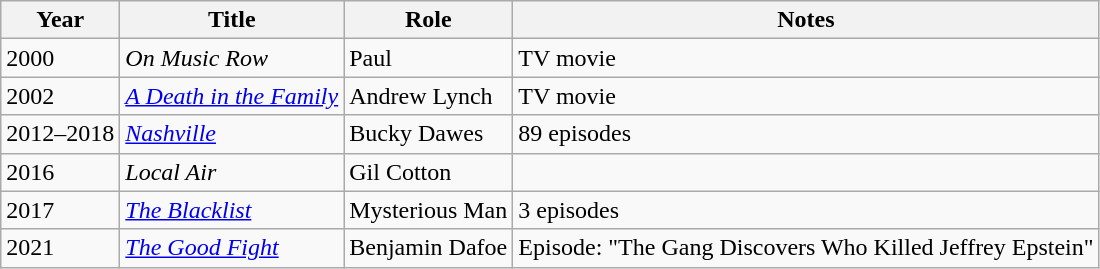<table class="wikitable sortable">
<tr>
<th>Year</th>
<th>Title</th>
<th>Role</th>
<th>Notes</th>
</tr>
<tr>
<td>2000</td>
<td><em>On Music Row</em></td>
<td>Paul</td>
<td>TV movie</td>
</tr>
<tr>
<td>2002</td>
<td><em><a href='#'>A Death in the Family</a></em></td>
<td>Andrew Lynch</td>
<td>TV movie</td>
</tr>
<tr>
<td>2012–2018</td>
<td><em><a href='#'>Nashville</a></em></td>
<td>Bucky Dawes</td>
<td>89 episodes</td>
</tr>
<tr>
<td>2016</td>
<td><em>Local Air</em></td>
<td>Gil Cotton</td>
<td></td>
</tr>
<tr>
<td>2017</td>
<td><em><a href='#'>The Blacklist</a></em></td>
<td>Mysterious Man</td>
<td>3 episodes</td>
</tr>
<tr>
<td>2021</td>
<td><em><a href='#'>The Good Fight</a></em></td>
<td>Benjamin Dafoe</td>
<td>Episode: "The Gang Discovers Who Killed Jeffrey Epstein"</td>
</tr>
</table>
